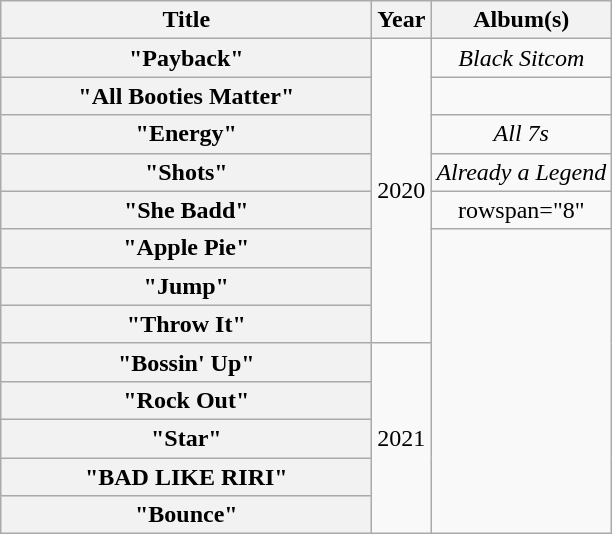<table class="wikitable plainrowheaders" style="text-align:center;">
<tr>
<th scope="col" style="width:15em;">Title</th>
<th scope="col">Year</th>
<th scope="col">Album(s)</th>
</tr>
<tr>
<th scope="row">"Payback"<br></th>
<td rowspan="8">2020</td>
<td><em>Black Sitcom</em></td>
</tr>
<tr>
<th scope="row">"All Booties Matter"<br></th>
<td></td>
</tr>
<tr>
<th scope="row">"Energy"<br></th>
<td><em>All 7s</em></td>
</tr>
<tr>
<th scope="row">"Shots"<br></th>
<td><em>Already a Legend</em></td>
</tr>
<tr>
<th scope="row">"She Badd"<br></th>
<td>rowspan="8" </td>
</tr>
<tr>
<th scope="row">"Apple Pie"<br></th>
</tr>
<tr>
<th scope="row">"Jump"<br></th>
</tr>
<tr>
<th scope="row">"Throw It"<br></th>
</tr>
<tr>
<th scope="row">"Bossin' Up"<br></th>
<td rowspan="5">2021</td>
</tr>
<tr>
<th scope="row">"Rock Out"<br></th>
</tr>
<tr>
<th scope="row">"Star"<br></th>
</tr>
<tr>
<th scope="row">"BAD LIKE RIRI"<br></th>
</tr>
<tr>
<th scope="row">"Bounce"<br></th>
</tr>
</table>
